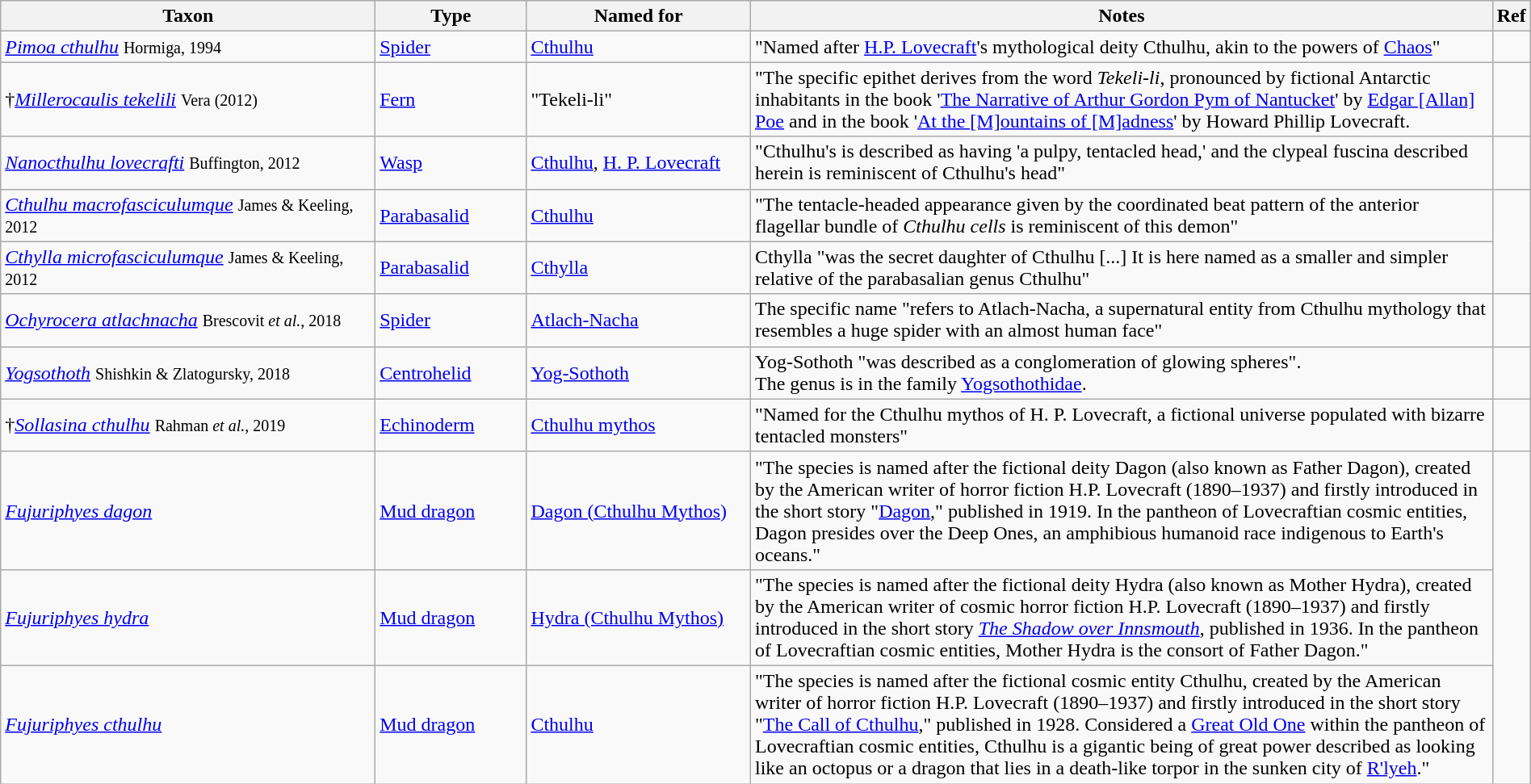<table class="wikitable sortable" width="100%">
<tr>
<th style="width:25%;">Taxon</th>
<th style="width:10%;">Type</th>
<th style="width:15%;">Named for</th>
<th style="width:50%;">Notes</th>
<th class="unsortable">Ref</th>
</tr>
<tr>
<td><em><a href='#'>Pimoa cthulhu</a></em> <small>Hormiga, 1994</small></td>
<td><a href='#'>Spider</a></td>
<td><a href='#'>Cthulhu</a></td>
<td>"Named after <a href='#'>H.P. Lovecraft</a>'s mythological deity Cthulhu, akin to the powers of <a href='#'>Chaos</a>"</td>
<td></td>
</tr>
<tr>
<td>†<em><a href='#'>Millerocaulis tekelili</a></em> <small>Vera (2012)</small></td>
<td><a href='#'>Fern</a></td>
<td>"Tekeli-li"</td>
<td>"The specific epithet derives from the word <em>Tekeli-li</em>, pronounced by fictional Antarctic inhabitants in the book '<a href='#'>The Narrative of Arthur Gordon Pym of Nantucket</a>' by <a href='#'>Edgar [Allan] Poe</a> and in the book '<a href='#'>At the [M]ountains of [M]adness</a>' by Howard Phillip Lovecraft.</td>
<td></td>
</tr>
<tr>
<td><em><a href='#'>Nanocthulhu lovecrafti</a></em> <small>Buffington, 2012</small></td>
<td><a href='#'>Wasp</a></td>
<td><a href='#'>Cthulhu</a>, <a href='#'>H. P. Lovecraft</a></td>
<td>"Cthulhu's is described as having 'a pulpy, tentacled head,' and the clypeal fuscina described herein is reminiscent of Cthulhu's head"</td>
<td></td>
</tr>
<tr>
<td><em><a href='#'>Cthulhu macrofasciculumque</a></em> <small>James & Keeling, 2012</small></td>
<td><a href='#'>Parabasalid</a></td>
<td><a href='#'>Cthulhu</a></td>
<td>"The tentacle-headed appearance given by the coordinated beat pattern of the anterior flagellar bundle of <em>Cthulhu cells</em> is reminiscent of this demon"</td>
<td rowspan="2"></td>
</tr>
<tr>
<td><em><a href='#'>Cthylla microfasciculumque</a></em> <small>James & Keeling, 2012</small></td>
<td><a href='#'>Parabasalid</a></td>
<td><a href='#'>Cthylla</a></td>
<td>Cthylla "was the secret daughter of Cthulhu [...] It is here named as a smaller and simpler relative of the parabasalian genus Cthulhu"</td>
</tr>
<tr>
<td><em><a href='#'>Ochyrocera atlachnacha</a></em> <small>Brescovit <em>et al.</em>, 2018</small></td>
<td><a href='#'>Spider</a></td>
<td><a href='#'>Atlach-Nacha</a></td>
<td>The specific name "refers to Atlach-Nacha, a supernatural entity from Cthulhu mythology that resembles a huge spider with an almost human face"</td>
<td></td>
</tr>
<tr>
<td><em><a href='#'>Yogsothoth</a></em> <small>Shishkin & Zlatogursky, 2018</small></td>
<td><a href='#'>Centrohelid</a></td>
<td><a href='#'>Yog-Sothoth</a></td>
<td>Yog-Sothoth "was described as a conglomeration of glowing spheres".<br>The genus is in the family <a href='#'>Yogsothothidae</a>.</td>
<td></td>
</tr>
<tr>
<td>†<em><a href='#'>Sollasina cthulhu</a></em> <small>Rahman <em>et al.</em>, 2019</small></td>
<td><a href='#'>Echinoderm</a></td>
<td><a href='#'>Cthulhu mythos</a></td>
<td>"Named for the Cthulhu mythos of H. P. Lovecraft, a fictional universe populated with bizarre tentacled monsters"</td>
<td></td>
</tr>
<tr>
<td><em><a href='#'>Fujuriphyes dagon</a></em> </td>
<td><a href='#'>Mud dragon</a></td>
<td><a href='#'>Dagon (Cthulhu Mythos)</a></td>
<td>"The species is named after the fictional deity Dagon (also known as Father Dagon), created by the American writer of horror fiction H.P. Lovecraft (1890–1937) and firstly introduced in the short story "<a href='#'>Dagon</a>," published in 1919. In the pantheon of Lovecraftian cosmic entities, Dagon presides over the Deep Ones, an amphibious humanoid race indigenous to Earth's oceans."</td>
<td rowspan="3"></td>
</tr>
<tr>
<td><em><a href='#'>Fujuriphyes hydra</a></em> </td>
<td><a href='#'>Mud dragon</a></td>
<td><a href='#'>Hydra (Cthulhu Mythos)</a></td>
<td>"The species is named after the fictional deity Hydra (also known as Mother Hydra), created by the American writer of cosmic horror fiction H.P. Lovecraft (1890–1937) and firstly introduced in the short story <em><a href='#'>The Shadow over Innsmouth</a></em>, published in 1936. In the pantheon of Lovecraftian cosmic entities, Mother Hydra is the consort of Father Dagon."</td>
</tr>
<tr>
<td><em><a href='#'>Fujuriphyes cthulhu</a></em> </td>
<td><a href='#'>Mud dragon</a></td>
<td><a href='#'>Cthulhu</a></td>
<td>"The species is named after the fictional cosmic entity Cthulhu, created by the American writer of horror fiction H.P. Lovecraft (1890–1937) and firstly introduced in the short story "<a href='#'>The Call of Cthulhu</a>," published in 1928. Considered a <a href='#'>Great Old One</a> within the pantheon of Lovecraftian cosmic entities, Cthulhu is a gigantic being of great power described as looking like an octopus or a dragon that lies in a death-like torpor in the sunken city of <a href='#'>R'lyeh</a>."</td>
</tr>
</table>
